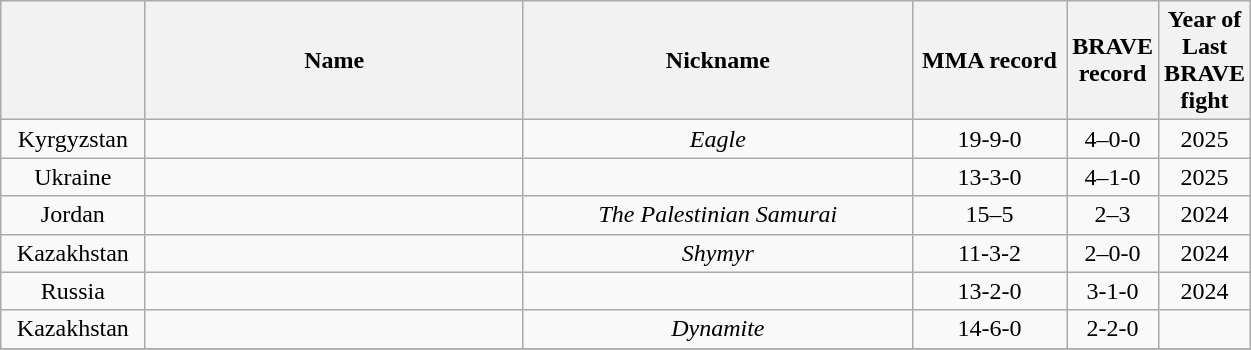<table class="wikitable sortable" width="66%" style="text-align:center;">
<tr>
<th width=12%></th>
<th width=37%>Name</th>
<th width=37%>Nickname</th>
<th width=20%>MMA record</th>
<th width=10%>BRAVE record</th>
<th width=10%>Year of Last BRAVE fight</th>
</tr>
<tr style="display:none;">
<td>!a</td>
<td>!a</td>
<td>-9999</td>
</tr>
<tr>
<td><span>Kyrgyzstan</span></td>
<td></td>
<td><em>Eagle</em></td>
<td>19-9-0</td>
<td>4–0-0</td>
<td>2025</td>
</tr>
<tr>
<td><span>Ukraine</span></td>
<td></td>
<td></td>
<td>13-3-0</td>
<td>4–1-0</td>
<td>2025</td>
</tr>
<tr>
<td><span>Jordan</span></td>
<td></td>
<td><em>The Palestinian Samurai</em></td>
<td>15–5</td>
<td>2–3</td>
<td>2024</td>
</tr>
<tr>
<td><span>Kazakhstan</span></td>
<td></td>
<td><em>Shymyr</em></td>
<td>11-3-2</td>
<td>2–0-0</td>
<td>2024</td>
</tr>
<tr>
<td><span>Russia</span></td>
<td></td>
<td></td>
<td>13-2-0</td>
<td>3-1-0</td>
<td>2024</td>
</tr>
<tr>
<td><span>Kazakhstan</span></td>
<td></td>
<td><em>Dynamite</em></td>
<td>14-6-0</td>
<td>2-2-0</td>
<td></td>
</tr>
<tr>
</tr>
</table>
